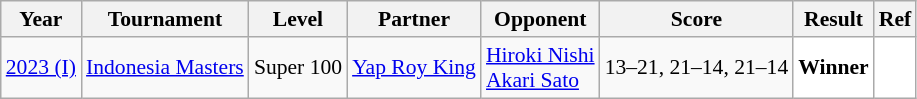<table class="sortable wikitable" style="font-size: 90%;">
<tr>
<th>Year</th>
<th>Tournament</th>
<th>Level</th>
<th>Partner</th>
<th>Opponent</th>
<th>Score</th>
<th>Result</th>
<th>Ref</th>
</tr>
<tr>
<td align="center"><a href='#'>2023 (I)</a></td>
<td align="left"><a href='#'>Indonesia Masters</a></td>
<td align="left">Super 100</td>
<td align="left"> <a href='#'>Yap Roy King</a></td>
<td align="left"> <a href='#'>Hiroki Nishi</a><br> <a href='#'>Akari Sato</a></td>
<td align="left">13–21, 21–14, 21–14</td>
<td style="text-align:left; background:white"> <strong>Winner</strong></td>
<td style="text-align:center; background:white"></td>
</tr>
</table>
